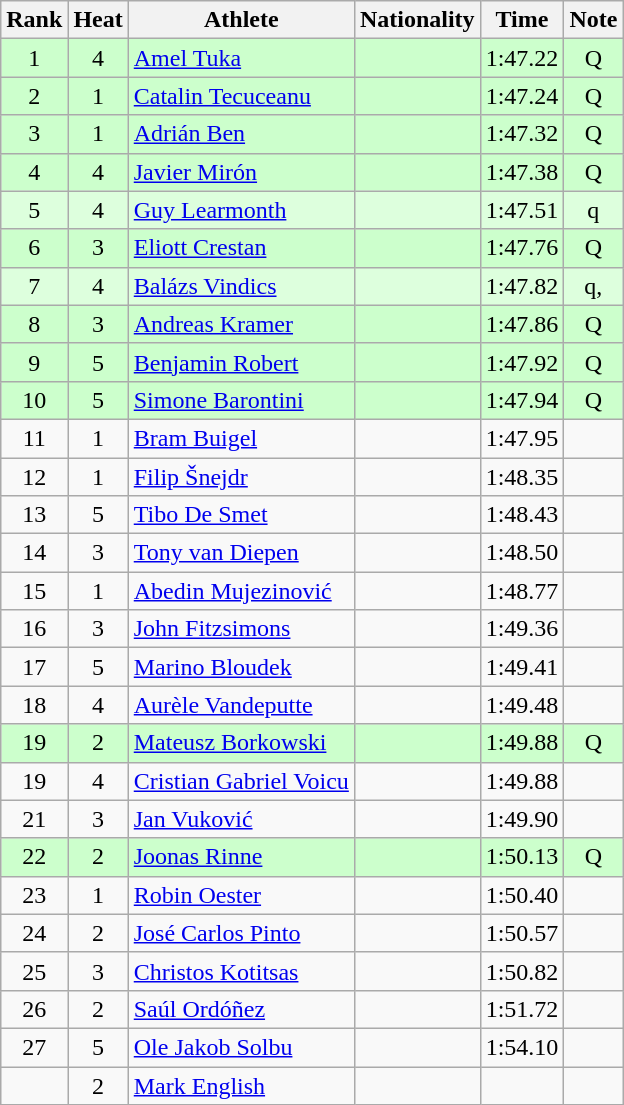<table class="wikitable sortable" style="text-align:center">
<tr>
<th>Rank</th>
<th>Heat</th>
<th>Athlete</th>
<th>Nationality</th>
<th>Time</th>
<th>Note</th>
</tr>
<tr bgcolor=ccffcc>
<td>1</td>
<td>4</td>
<td align=left><a href='#'>Amel Tuka</a></td>
<td align=left></td>
<td>1:47.22</td>
<td>Q</td>
</tr>
<tr bgcolor=ccffcc>
<td>2</td>
<td>1</td>
<td align=left><a href='#'>Catalin Tecuceanu</a></td>
<td align=left></td>
<td>1:47.24</td>
<td>Q</td>
</tr>
<tr bgcolor=ccffcc>
<td>3</td>
<td>1</td>
<td align=left><a href='#'>Adrián Ben</a></td>
<td align=left></td>
<td>1:47.32</td>
<td>Q</td>
</tr>
<tr bgcolor=ccffcc>
<td>4</td>
<td>4</td>
<td align=left><a href='#'>Javier Mirón</a></td>
<td align=left></td>
<td>1:47.38</td>
<td>Q</td>
</tr>
<tr bgcolor=ddffdd>
<td>5</td>
<td>4</td>
<td align=left><a href='#'>Guy Learmonth</a></td>
<td align=left></td>
<td>1:47.51</td>
<td>q</td>
</tr>
<tr bgcolor=ccffcc>
<td>6</td>
<td>3</td>
<td align=left><a href='#'>Eliott Crestan</a></td>
<td align=left></td>
<td>1:47.76</td>
<td>Q</td>
</tr>
<tr bgcolor=ddffdd>
<td>7</td>
<td>4</td>
<td align=left><a href='#'>Balázs Vindics</a></td>
<td align=left></td>
<td>1:47.82</td>
<td>q, </td>
</tr>
<tr bgcolor=ccffcc>
<td>8</td>
<td>3</td>
<td align=left><a href='#'>Andreas Kramer</a></td>
<td align=left></td>
<td>1:47.86</td>
<td>Q</td>
</tr>
<tr bgcolor=ccffcc>
<td>9</td>
<td>5</td>
<td align=left><a href='#'>Benjamin Robert</a></td>
<td align=left></td>
<td>1:47.92</td>
<td>Q</td>
</tr>
<tr bgcolor=ccffcc>
<td>10</td>
<td>5</td>
<td align=left><a href='#'>Simone Barontini</a></td>
<td align=left></td>
<td>1:47.94</td>
<td>Q</td>
</tr>
<tr>
<td>11</td>
<td>1</td>
<td align=left><a href='#'>Bram Buigel</a></td>
<td align=left></td>
<td>1:47.95</td>
<td></td>
</tr>
<tr>
<td>12</td>
<td>1</td>
<td align=left><a href='#'>Filip Šnejdr</a></td>
<td align=left></td>
<td>1:48.35</td>
<td></td>
</tr>
<tr>
<td>13</td>
<td>5</td>
<td align=left><a href='#'>Tibo De Smet</a></td>
<td align=left></td>
<td>1:48.43</td>
<td></td>
</tr>
<tr>
<td>14</td>
<td>3</td>
<td align=left><a href='#'>Tony van Diepen</a></td>
<td align=left></td>
<td>1:48.50</td>
<td></td>
</tr>
<tr>
<td>15</td>
<td>1</td>
<td align=left><a href='#'>Abedin Mujezinović</a></td>
<td align=left></td>
<td>1:48.77</td>
<td></td>
</tr>
<tr>
<td>16</td>
<td>3</td>
<td align=left><a href='#'>John Fitzsimons</a></td>
<td align=left></td>
<td>1:49.36</td>
<td></td>
</tr>
<tr>
<td>17</td>
<td>5</td>
<td align=left><a href='#'>Marino Bloudek</a></td>
<td align=left></td>
<td>1:49.41</td>
<td></td>
</tr>
<tr>
<td>18</td>
<td>4</td>
<td align=left><a href='#'>Aurèle Vandeputte</a></td>
<td align=left></td>
<td>1:49.48</td>
<td></td>
</tr>
<tr bgcolor=ccffcc>
<td>19</td>
<td>2</td>
<td align=left><a href='#'>Mateusz Borkowski</a></td>
<td align=left></td>
<td>1:49.88</td>
<td>Q</td>
</tr>
<tr>
<td>19</td>
<td>4</td>
<td align=left><a href='#'>Cristian Gabriel Voicu</a></td>
<td align=left></td>
<td>1:49.88</td>
<td></td>
</tr>
<tr>
<td>21</td>
<td>3</td>
<td align=left><a href='#'>Jan Vuković</a></td>
<td align=left></td>
<td>1:49.90</td>
<td></td>
</tr>
<tr bgcolor=ccffcc>
<td>22</td>
<td>2</td>
<td align=left><a href='#'>Joonas Rinne</a></td>
<td align=left></td>
<td>1:50.13</td>
<td>Q</td>
</tr>
<tr>
<td>23</td>
<td>1</td>
<td align=left><a href='#'>Robin Oester</a></td>
<td align=left></td>
<td>1:50.40</td>
<td></td>
</tr>
<tr>
<td>24</td>
<td>2</td>
<td align=left><a href='#'>José Carlos Pinto</a></td>
<td align=left></td>
<td>1:50.57</td>
<td></td>
</tr>
<tr>
<td>25</td>
<td>3</td>
<td align=left><a href='#'>Christos Kotitsas</a></td>
<td align=left></td>
<td>1:50.82</td>
<td></td>
</tr>
<tr>
<td>26</td>
<td>2</td>
<td align=left><a href='#'>Saúl Ordóñez</a></td>
<td align=left></td>
<td>1:51.72</td>
<td></td>
</tr>
<tr>
<td>27</td>
<td>5</td>
<td align=left><a href='#'>Ole Jakob Solbu</a></td>
<td align=left></td>
<td>1:54.10</td>
<td></td>
</tr>
<tr>
<td></td>
<td>2</td>
<td align=left><a href='#'>Mark English</a></td>
<td align=left></td>
<td></td>
<td></td>
</tr>
</table>
